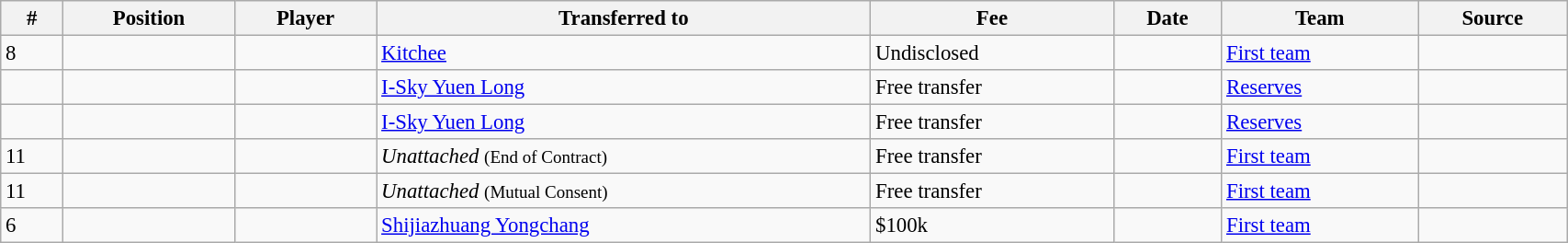<table class="wikitable sortable" style="width:90%; text-align:center; font-size:95%; text-align:left;">
<tr>
<th><strong>#</strong></th>
<th><strong>Position </strong></th>
<th><strong>Player </strong></th>
<th><strong>Transferred to</strong></th>
<th><strong>Fee </strong></th>
<th><strong>Date </strong></th>
<th><strong>Team</strong></th>
<th><strong>Source</strong></th>
</tr>
<tr>
<td>8</td>
<td></td>
<td></td>
<td> <a href='#'>Kitchee</a></td>
<td>Undisclosed</td>
<td></td>
<td><a href='#'>First team</a></td>
<td></td>
</tr>
<tr>
<td></td>
<td></td>
<td></td>
<td> <a href='#'>I-Sky Yuen Long</a></td>
<td>Free transfer</td>
<td></td>
<td><a href='#'>Reserves</a></td>
<td></td>
</tr>
<tr>
<td></td>
<td></td>
<td></td>
<td> <a href='#'>I-Sky Yuen Long</a></td>
<td>Free transfer</td>
<td></td>
<td><a href='#'>Reserves</a></td>
<td></td>
</tr>
<tr>
<td>11</td>
<td></td>
<td></td>
<td><em>Unattached</em> <small>(End of Contract)</small></td>
<td>Free transfer</td>
<td></td>
<td><a href='#'>First team</a></td>
<td></td>
</tr>
<tr>
<td>11</td>
<td></td>
<td></td>
<td><em>Unattached</em> <small>(Mutual Consent)</small></td>
<td>Free transfer</td>
<td></td>
<td><a href='#'>First team</a></td>
<td></td>
</tr>
<tr>
<td>6</td>
<td></td>
<td></td>
<td> <a href='#'>Shijiazhuang Yongchang</a></td>
<td>$100k</td>
<td></td>
<td><a href='#'>First team</a></td>
<td></td>
</tr>
</table>
